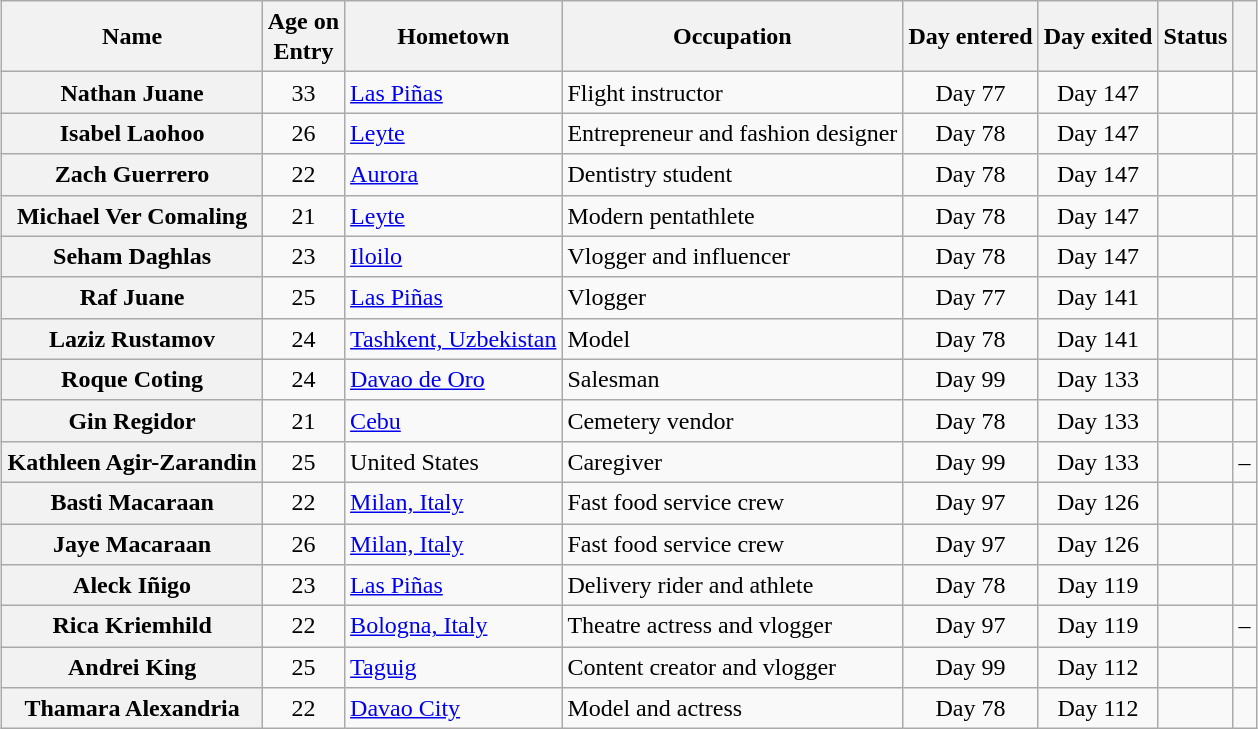<table class="wikitable sortable" style="margin: 1em auto; font-size:100%; line-height:20px; text-align:center">
<tr>
<th>Name</th>
<th>Age on<br>Entry</th>
<th>Hometown</th>
<th>Occupation</th>
<th>Day entered</th>
<th>Day exited</th>
<th>Status</th>
<th></th>
</tr>
<tr>
<th>Nathan Juane</th>
<td>33</td>
<td align="left"><a href='#'>Las Piñas</a></td>
<td align="left">Flight instructor</td>
<td>Day 77</td>
<td>Day 147</td>
<td></td>
<td></td>
</tr>
<tr>
<th>Isabel Laohoo</th>
<td>26</td>
<td align="left"><a href='#'>Leyte</a></td>
<td align="left">Entrepreneur and fashion designer</td>
<td>Day 78</td>
<td>Day 147</td>
<td></td>
<td></td>
</tr>
<tr>
<th>Zach Guerrero</th>
<td>22</td>
<td align="left"><a href='#'>Aurora</a></td>
<td align="left">Dentistry student</td>
<td>Day 78</td>
<td>Day 147</td>
<td></td>
<td></td>
</tr>
<tr>
<th>Michael Ver Comaling</th>
<td>21</td>
<td align="left"><a href='#'>Leyte</a></td>
<td align="left">Modern pentathlete</td>
<td>Day 78</td>
<td>Day 147</td>
<td></td>
<td></td>
</tr>
<tr>
<th>Seham Daghlas</th>
<td>23</td>
<td align="left"><a href='#'>Iloilo</a></td>
<td align="left">Vlogger and influencer</td>
<td>Day 78</td>
<td>Day 147</td>
<td></td>
<td></td>
</tr>
<tr>
<th>Raf Juane</th>
<td>25</td>
<td align="left"><a href='#'>Las Piñas</a></td>
<td align="left">Vlogger</td>
<td>Day 77</td>
<td>Day 141</td>
<td></td>
<td></td>
</tr>
<tr>
<th>Laziz Rustamov</th>
<td>24</td>
<td align="left"><a href='#'>Tashkent, Uzbekistan</a></td>
<td align="left">Model</td>
<td>Day 78</td>
<td>Day 141</td>
<td></td>
<td></td>
</tr>
<tr>
<th>Roque Coting</th>
<td>24</td>
<td align="left"><a href='#'>Davao de Oro</a></td>
<td align="left">Salesman</td>
<td>Day 99</td>
<td>Day 133</td>
<td></td>
<td></td>
</tr>
<tr>
<th>Gin Regidor</th>
<td>21</td>
<td align="left"><a href='#'>Cebu</a></td>
<td align="left">Cemetery vendor</td>
<td>Day 78</td>
<td>Day 133</td>
<td></td>
<td></td>
</tr>
<tr>
<th>Kathleen Agir-Zarandin</th>
<td>25</td>
<td align="left">United States</td>
<td align="left">Caregiver</td>
<td>Day 99</td>
<td>Day 133</td>
<td></td>
<td>–</td>
</tr>
<tr>
<th>Basti Macaraan</th>
<td>22</td>
<td align="left"><a href='#'>Milan, Italy</a></td>
<td align="left">Fast food service crew</td>
<td>Day 97</td>
<td>Day 126</td>
<td></td>
<td></td>
</tr>
<tr>
<th>Jaye Macaraan</th>
<td>26</td>
<td align="left"><a href='#'>Milan, Italy</a></td>
<td align="left">Fast food service crew</td>
<td>Day 97</td>
<td>Day 126</td>
<td></td>
<td></td>
</tr>
<tr>
<th>Aleck Iñigo</th>
<td>23</td>
<td align="left"><a href='#'>Las Piñas</a></td>
<td align="left">Delivery rider and athlete</td>
<td>Day 78</td>
<td>Day 119</td>
<td></td>
<td></td>
</tr>
<tr>
<th>Rica Kriemhild</th>
<td>22</td>
<td align="left"><a href='#'>Bologna, Italy</a></td>
<td align="left">Theatre actress and vlogger</td>
<td>Day 97</td>
<td>Day 119</td>
<td></td>
<td>–</td>
</tr>
<tr>
<th>Andrei King</th>
<td>25</td>
<td align="left"><a href='#'>Taguig</a></td>
<td align="left">Content creator and vlogger</td>
<td>Day 99</td>
<td>Day 112</td>
<td></td>
<td></td>
</tr>
<tr>
<th>Thamara Alexandria</th>
<td>22</td>
<td align="left"><a href='#'>Davao City</a></td>
<td align="left">Model and actress</td>
<td>Day 78</td>
<td>Day 112</td>
<td></td>
<td></td>
</tr>
</table>
